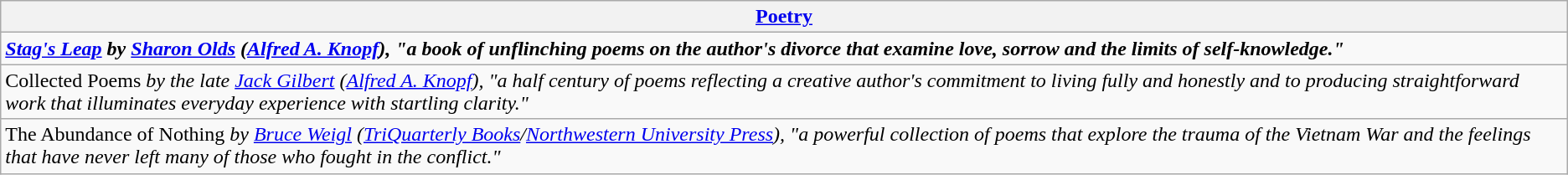<table class="wikitable" style="float:left; float:none;">
<tr>
<th><a href='#'>Poetry</a></th>
</tr>
<tr>
<td><strong><em><a href='#'>Stag's Leap</a><em> by <a href='#'>Sharon Olds</a><strong> (<a href='#'>Alfred A. Knopf</a>), "a book of unflinching poems on the author's divorce that examine love, sorrow and the limits of self-knowledge."</td>
</tr>
<tr>
<td></em>Collected Poems<em> by the late <a href='#'>Jack Gilbert</a> (<a href='#'>Alfred A. Knopf</a>), "a half century of poems reflecting a creative author's commitment to living fully and honestly and to producing straightforward work that illuminates everyday experience with startling clarity."</td>
</tr>
<tr>
<td></em>The Abundance of Nothing<em> by <a href='#'>Bruce Weigl</a> (<a href='#'>TriQuarterly Books</a>/<a href='#'>Northwestern University Press</a>), "a powerful collection of poems that explore the trauma of the Vietnam War and the feelings that have never left many of those who fought in the conflict."</td>
</tr>
</table>
